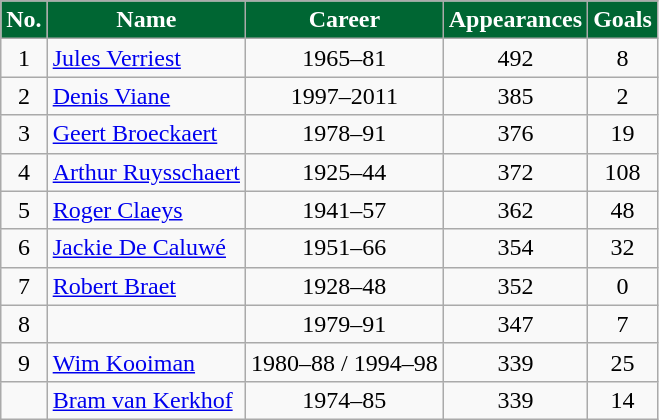<table class="wikitable" style="text-align:center">
<tr>
<th style="color:#FFFFFF; background:#006633;">No.</th>
<th style="color:#FFFFFF; background:#006633;">Name</th>
<th style="color:#FFFFFF; background:#006633;">Career</th>
<th style="color:#FFFFFF; background:#006633;">Appearances</th>
<th style="color:#FFFFFF; background:#006633;">Goals</th>
</tr>
<tr>
<td>1</td>
<td align="left"> <a href='#'>Jules Verriest</a></td>
<td>1965–81</td>
<td>492</td>
<td>8</td>
</tr>
<tr>
<td>2</td>
<td align="left"> <a href='#'>Denis Viane</a></td>
<td>1997–2011</td>
<td>385</td>
<td>2</td>
</tr>
<tr>
<td>3</td>
<td align="left"> <a href='#'>Geert Broeckaert</a></td>
<td>1978–91</td>
<td>376</td>
<td>19</td>
</tr>
<tr>
<td>4</td>
<td align="left"> <a href='#'>Arthur Ruysschaert</a></td>
<td>1925–44</td>
<td>372</td>
<td>108</td>
</tr>
<tr>
<td>5</td>
<td align="left"> <a href='#'>Roger Claeys</a></td>
<td>1941–57</td>
<td>362</td>
<td>48</td>
</tr>
<tr>
<td>6</td>
<td align="left"> <a href='#'>Jackie De Caluwé</a></td>
<td>1951–66</td>
<td>354</td>
<td>32</td>
</tr>
<tr>
<td>7</td>
<td align="left"> <a href='#'>Robert Braet</a></td>
<td>1928–48</td>
<td>352</td>
<td>0</td>
</tr>
<tr>
<td>8</td>
<td align="left"> </td>
<td>1979–91</td>
<td>347</td>
<td>7</td>
</tr>
<tr>
<td>9</td>
<td align="left"> <a href='#'>Wim Kooiman</a></td>
<td>1980–88 / 1994–98</td>
<td>339</td>
<td>25</td>
</tr>
<tr>
<td></td>
<td align="left"> <a href='#'>Bram van Kerkhof</a></td>
<td>1974–85</td>
<td>339</td>
<td>14</td>
</tr>
</table>
